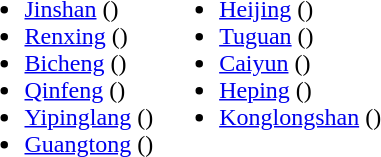<table>
<tr>
<td valign="top"><br><ul><li><a href='#'>Jinshan</a> ()</li><li><a href='#'>Renxing</a> ()</li><li><a href='#'>Bicheng</a> ()</li><li><a href='#'>Qinfeng</a> ()</li><li><a href='#'>Yipinglang</a> ()</li><li><a href='#'>Guangtong</a> ()</li></ul></td>
<td valign="top"><br><ul><li><a href='#'>Heijing</a> ()</li><li><a href='#'>Tuguan</a> ()</li><li><a href='#'>Caiyun</a> ()</li><li><a href='#'>Heping</a> ()</li><li><a href='#'>Konglongshan</a> ()</li></ul></td>
</tr>
</table>
